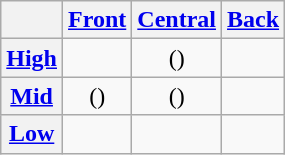<table class="wikitable" style="text-align:center">
<tr>
<th></th>
<th><a href='#'>Front</a></th>
<th><a href='#'>Central</a></th>
<th><a href='#'>Back</a></th>
</tr>
<tr>
<th><a href='#'>High</a></th>
<td></td>
<td>()</td>
<td></td>
</tr>
<tr>
<th><a href='#'>Mid</a></th>
<td> ()</td>
<td>()</td>
<td></td>
</tr>
<tr>
<th><a href='#'>Low</a></th>
<td></td>
<td></td>
<td></td>
</tr>
</table>
